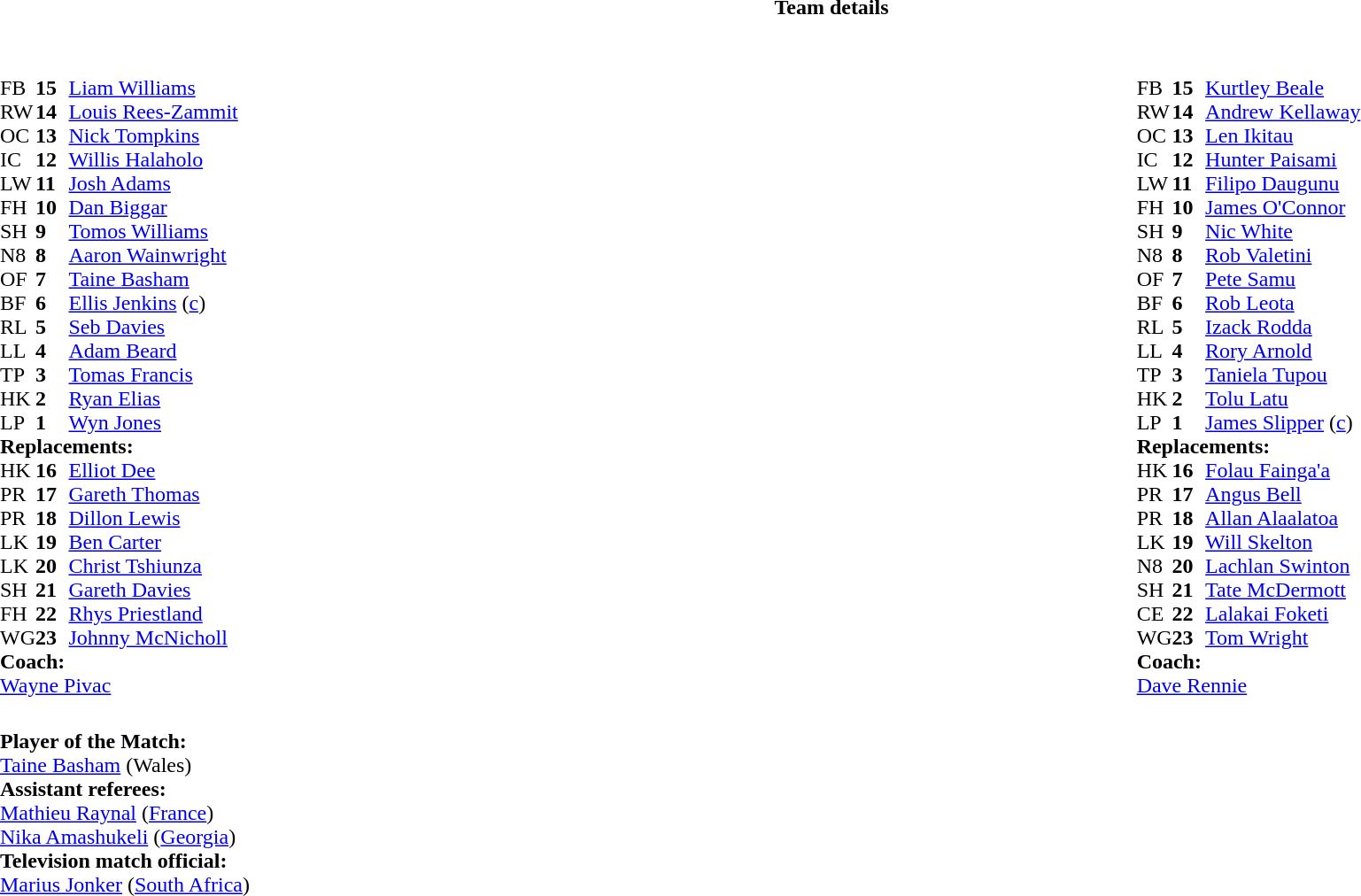<table border="0" style="width:100%;" class="collapsible collapsed">
<tr>
<th>Team details</th>
</tr>
<tr>
<td><br><table style="width:100%">
<tr>
<td style="vertical-align:top;width:50%"><br><table cellspacing="0" cellpadding="0">
<tr>
<th width="25"></th>
<th width="25"></th>
</tr>
<tr>
<td>FB</td>
<td><strong>15</strong></td>
<td><a href='#'>Liam Williams</a></td>
</tr>
<tr>
<td>RW</td>
<td><strong>14</strong></td>
<td><a href='#'>Louis Rees-Zammit</a></td>
<td></td>
<td></td>
</tr>
<tr>
<td>OC</td>
<td><strong>13</strong></td>
<td><a href='#'>Nick Tompkins</a></td>
</tr>
<tr>
<td>IC</td>
<td><strong>12</strong></td>
<td><a href='#'>Willis Halaholo</a></td>
</tr>
<tr>
<td>LW</td>
<td><strong>11</strong></td>
<td><a href='#'>Josh Adams</a></td>
</tr>
<tr>
<td>FH</td>
<td><strong>10</strong></td>
<td><a href='#'>Dan Biggar</a></td>
<td></td>
<td></td>
</tr>
<tr>
<td>SH</td>
<td><strong>9</strong></td>
<td><a href='#'>Tomos Williams</a></td>
<td></td>
<td></td>
</tr>
<tr>
<td>N8</td>
<td><strong>8</strong></td>
<td><a href='#'>Aaron Wainwright</a></td>
</tr>
<tr>
<td>OF</td>
<td><strong>7</strong></td>
<td><a href='#'>Taine Basham</a></td>
<td></td>
<td></td>
</tr>
<tr>
<td>BF</td>
<td><strong>6</strong></td>
<td><a href='#'>Ellis Jenkins</a> (<a href='#'>c</a>)</td>
<td></td>
<td></td>
<td></td>
<td></td>
</tr>
<tr>
<td>RL</td>
<td><strong>5</strong></td>
<td><a href='#'>Seb Davies</a></td>
</tr>
<tr>
<td>LL</td>
<td><strong>4</strong></td>
<td><a href='#'>Adam Beard</a></td>
<td></td>
<td></td>
</tr>
<tr>
<td>TP</td>
<td><strong>3</strong></td>
<td><a href='#'>Tomas Francis</a></td>
<td></td>
<td></td>
</tr>
<tr>
<td>HK</td>
<td><strong>2</strong></td>
<td><a href='#'>Ryan Elias</a></td>
<td></td>
<td></td>
</tr>
<tr>
<td>LP</td>
<td><strong>1</strong></td>
<td><a href='#'>Wyn Jones</a></td>
<td></td>
<td></td>
<td></td>
<td></td>
</tr>
<tr>
<td colspan=3><strong>Replacements:</strong></td>
</tr>
<tr>
<td>HK</td>
<td><strong>16</strong></td>
<td><a href='#'>Elliot Dee</a></td>
<td></td>
<td></td>
</tr>
<tr>
<td>PR</td>
<td><strong>17</strong></td>
<td><a href='#'>Gareth Thomas</a></td>
<td></td>
<td></td>
</tr>
<tr>
<td>PR</td>
<td><strong>18</strong></td>
<td><a href='#'>Dillon Lewis</a></td>
<td></td>
<td></td>
</tr>
<tr>
<td>LK</td>
<td><strong>19</strong></td>
<td><a href='#'>Ben Carter</a></td>
<td></td>
<td></td>
</tr>
<tr>
<td>LK</td>
<td><strong>20</strong></td>
<td><a href='#'>Christ Tshiunza</a></td>
<td></td>
<td></td>
</tr>
<tr>
<td>SH</td>
<td><strong>21</strong></td>
<td><a href='#'>Gareth Davies</a></td>
<td></td>
<td></td>
</tr>
<tr>
<td>FH</td>
<td><strong>22</strong></td>
<td><a href='#'>Rhys Priestland</a></td>
<td></td>
<td></td>
</tr>
<tr>
<td>WG</td>
<td><strong>23</strong></td>
<td><a href='#'>Johnny McNicholl</a></td>
<td></td>
<td></td>
</tr>
<tr>
<td colspan=3><strong>Coach:</strong></td>
</tr>
<tr>
<td colspan="4"> <a href='#'>Wayne Pivac</a></td>
</tr>
</table>
</td>
<td style="vertical-align:top;width:50%"><br><table cellspacing="0" cellpadding="0" style="margin:auto">
<tr>
<th width="25"></th>
<th width="25"></th>
</tr>
<tr>
<td>FB</td>
<td><strong>15</strong></td>
<td><a href='#'>Kurtley Beale</a></td>
<td></td>
</tr>
<tr>
<td>RW</td>
<td><strong>14</strong></td>
<td><a href='#'>Andrew Kellaway</a></td>
<td></td>
<td></td>
</tr>
<tr>
<td>OC</td>
<td><strong>13</strong></td>
<td><a href='#'>Len Ikitau</a></td>
</tr>
<tr>
<td>IC</td>
<td><strong>12</strong></td>
<td><a href='#'>Hunter Paisami</a></td>
<td></td>
<td></td>
</tr>
<tr>
<td>LW</td>
<td><strong>11</strong></td>
<td><a href='#'>Filipo Daugunu</a></td>
</tr>
<tr>
<td>FH</td>
<td><strong>10</strong></td>
<td><a href='#'>James O'Connor</a></td>
</tr>
<tr>
<td>SH</td>
<td><strong>9</strong></td>
<td><a href='#'>Nic White</a></td>
<td></td>
<td></td>
</tr>
<tr>
<td>N8</td>
<td><strong>8</strong></td>
<td><a href='#'>Rob Valetini</a></td>
<td></td>
</tr>
<tr>
<td>OF</td>
<td><strong>7</strong></td>
<td><a href='#'>Pete Samu</a></td>
<td></td>
<td></td>
</tr>
<tr>
<td>BF</td>
<td><strong>6</strong></td>
<td><a href='#'>Rob Leota</a></td>
</tr>
<tr>
<td>RL</td>
<td><strong>5</strong></td>
<td><a href='#'>Izack Rodda</a></td>
</tr>
<tr>
<td>LL</td>
<td><strong>4</strong></td>
<td><a href='#'>Rory Arnold</a></td>
<td></td>
<td></td>
</tr>
<tr>
<td>TP</td>
<td><strong>3</strong></td>
<td><a href='#'>Taniela Tupou</a></td>
<td></td>
<td></td>
</tr>
<tr>
<td>HK</td>
<td><strong>2</strong></td>
<td><a href='#'>Tolu Latu</a></td>
<td></td>
<td></td>
</tr>
<tr>
<td>LP</td>
<td><strong>1</strong></td>
<td><a href='#'>James Slipper</a> (<a href='#'>c</a>)</td>
<td></td>
<td></td>
</tr>
<tr>
<td colspan="3"><strong>Replacements:</strong></td>
</tr>
<tr>
<td>HK</td>
<td><strong>16</strong></td>
<td><a href='#'>Folau Fainga'a</a></td>
<td></td>
<td></td>
</tr>
<tr>
<td>PR</td>
<td><strong>17</strong></td>
<td><a href='#'>Angus Bell</a></td>
<td></td>
<td></td>
</tr>
<tr>
<td>PR</td>
<td><strong>18</strong></td>
<td><a href='#'>Allan Alaalatoa</a></td>
<td></td>
<td></td>
</tr>
<tr>
<td>LK</td>
<td><strong>19</strong></td>
<td><a href='#'>Will Skelton</a></td>
<td></td>
<td></td>
</tr>
<tr>
<td>N8</td>
<td><strong>20</strong></td>
<td><a href='#'>Lachlan Swinton</a></td>
<td></td>
<td></td>
</tr>
<tr>
<td>SH</td>
<td><strong>21</strong></td>
<td><a href='#'>Tate McDermott</a></td>
<td></td>
<td></td>
</tr>
<tr>
<td>CE</td>
<td><strong>22</strong></td>
<td><a href='#'>Lalakai Foketi</a></td>
<td></td>
<td></td>
</tr>
<tr>
<td>WG</td>
<td><strong>23</strong></td>
<td><a href='#'>Tom Wright</a></td>
<td></td>
<td></td>
</tr>
<tr>
<td colspan="3"><strong>Coach:</strong></td>
</tr>
<tr>
<td colspan="3"> <a href='#'>Dave Rennie</a></td>
</tr>
</table>
</td>
</tr>
</table>
<table style="width:100%">
<tr>
<td><br><strong>Player of the Match:</strong>
<br><a href='#'>Taine Basham</a> (Wales)<br><strong>Assistant referees:</strong>
<br><a href='#'>Mathieu Raynal</a> (<a href='#'>France</a>)
<br><a href='#'>Nika Amashukeli</a> (<a href='#'>Georgia</a>)
<br><strong>Television match official:</strong>
<br><a href='#'>Marius Jonker</a> (<a href='#'>South Africa</a>)</td>
</tr>
</table>
</td>
</tr>
</table>
